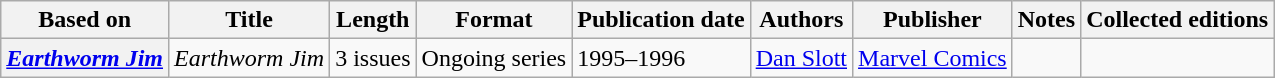<table class="wikitable mw-collapsible">
<tr>
<th>Based on</th>
<th>Title</th>
<th>Length</th>
<th>Format</th>
<th>Publication date</th>
<th>Authors</th>
<th>Publisher</th>
<th>Notes</th>
<th>Collected editions</th>
</tr>
<tr>
<th><em><a href='#'>Earthworm Jim</a></em></th>
<td><em>Earthworm Jim</em></td>
<td>3 issues</td>
<td>Ongoing series</td>
<td>1995–1996</td>
<td><a href='#'>Dan Slott</a></td>
<td><a href='#'>Marvel Comics</a></td>
<td></td>
<td></td>
</tr>
</table>
